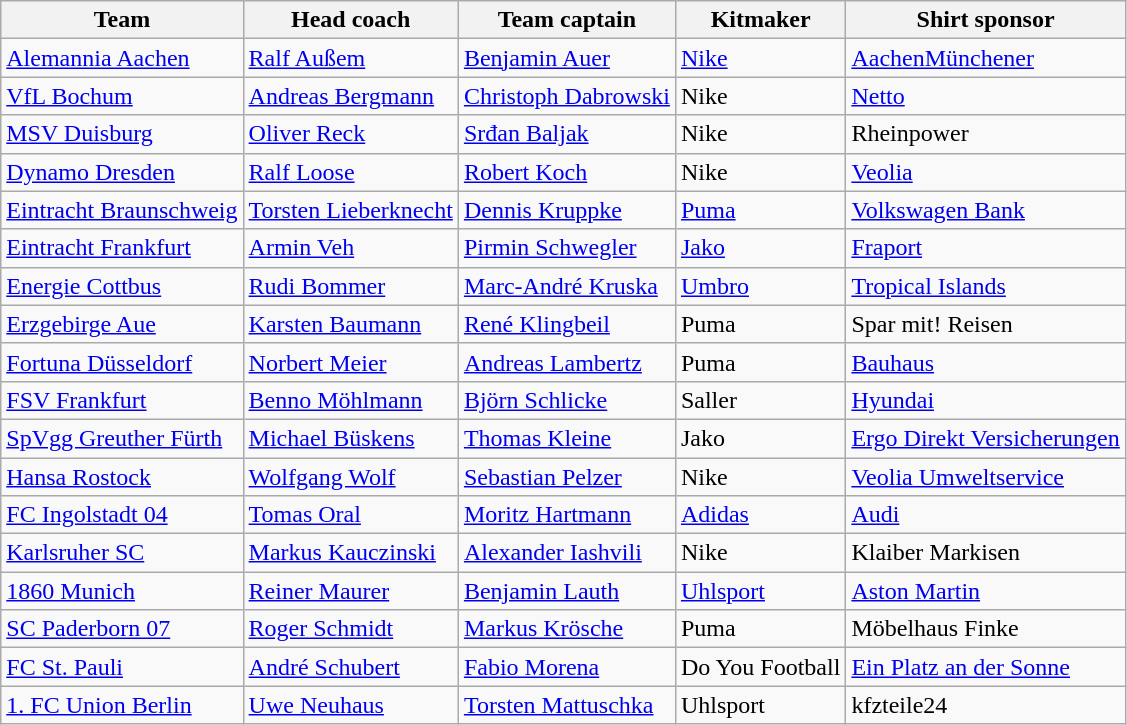<table class="wikitable sortable">
<tr>
<th>Team</th>
<th>Head coach</th>
<th>Team captain</th>
<th>Kitmaker</th>
<th>Shirt sponsor</th>
</tr>
<tr>
<td><a href='#'>Alemannia Aachen</a></td>
<td> <a href='#'>Ralf Außem</a></td>
<td> <a href='#'>Benjamin Auer</a></td>
<td><a href='#'>Nike</a></td>
<td><a href='#'>AachenMünchener</a></td>
</tr>
<tr>
<td><a href='#'>VfL Bochum</a></td>
<td> <a href='#'>Andreas Bergmann</a></td>
<td> <a href='#'>Christoph Dabrowski</a></td>
<td>Nike</td>
<td><a href='#'>Netto</a></td>
</tr>
<tr>
<td><a href='#'>MSV Duisburg</a></td>
<td> <a href='#'>Oliver Reck</a></td>
<td> <a href='#'>Srđan Baljak</a></td>
<td>Nike</td>
<td>Rheinpower</td>
</tr>
<tr>
<td><a href='#'>Dynamo Dresden</a></td>
<td> <a href='#'>Ralf Loose</a></td>
<td> <a href='#'>Robert Koch</a></td>
<td>Nike</td>
<td><a href='#'>Veolia</a></td>
</tr>
<tr>
<td><a href='#'>Eintracht Braunschweig</a></td>
<td> <a href='#'>Torsten Lieberknecht</a></td>
<td> <a href='#'>Dennis Kruppke</a></td>
<td><a href='#'>Puma</a></td>
<td><a href='#'>Volkswagen Bank</a></td>
</tr>
<tr>
<td><a href='#'>Eintracht Frankfurt</a></td>
<td> <a href='#'>Armin Veh</a></td>
<td> <a href='#'>Pirmin Schwegler</a></td>
<td><a href='#'>Jako</a></td>
<td><a href='#'>Fraport</a></td>
</tr>
<tr>
<td><a href='#'>Energie Cottbus</a></td>
<td> <a href='#'>Rudi Bommer</a></td>
<td> <a href='#'>Marc-André Kruska</a></td>
<td><a href='#'>Umbro</a></td>
<td><a href='#'>Tropical Islands</a></td>
</tr>
<tr>
<td><a href='#'>Erzgebirge Aue</a></td>
<td> <a href='#'>Karsten Baumann</a></td>
<td> <a href='#'>René Klingbeil</a></td>
<td>Puma</td>
<td>Spar mit! Reisen</td>
</tr>
<tr>
<td><a href='#'>Fortuna Düsseldorf</a></td>
<td> <a href='#'>Norbert Meier</a></td>
<td> <a href='#'>Andreas Lambertz</a></td>
<td>Puma</td>
<td><a href='#'>Bauhaus</a></td>
</tr>
<tr>
<td><a href='#'>FSV Frankfurt</a></td>
<td> <a href='#'>Benno Möhlmann</a></td>
<td> <a href='#'>Björn Schlicke</a></td>
<td>Saller</td>
<td><a href='#'>Hyundai</a></td>
</tr>
<tr>
<td><a href='#'>SpVgg Greuther Fürth</a></td>
<td> <a href='#'>Michael Büskens</a></td>
<td> <a href='#'>Thomas Kleine</a></td>
<td>Jako</td>
<td><a href='#'>Ergo Direkt Versicherungen</a></td>
</tr>
<tr>
<td><a href='#'>Hansa Rostock</a></td>
<td> <a href='#'>Wolfgang Wolf</a></td>
<td> <a href='#'>Sebastian Pelzer</a></td>
<td>Nike</td>
<td><a href='#'>Veolia Umweltservice</a></td>
</tr>
<tr>
<td><a href='#'>FC Ingolstadt 04</a></td>
<td> <a href='#'>Tomas Oral</a></td>
<td> <a href='#'>Moritz Hartmann</a></td>
<td><a href='#'>Adidas</a></td>
<td><a href='#'>Audi</a></td>
</tr>
<tr>
<td><a href='#'>Karlsruher SC</a></td>
<td> <a href='#'>Markus Kauczinski</a></td>
<td> <a href='#'>Alexander Iashvili</a></td>
<td>Nike</td>
<td>Klaiber Markisen</td>
</tr>
<tr>
<td><a href='#'>1860 Munich</a></td>
<td> <a href='#'>Reiner Maurer</a></td>
<td> <a href='#'>Benjamin Lauth</a></td>
<td><a href='#'>Uhlsport</a></td>
<td><a href='#'>Aston Martin</a></td>
</tr>
<tr>
<td><a href='#'>SC Paderborn 07</a></td>
<td> <a href='#'>Roger Schmidt</a></td>
<td> <a href='#'>Markus Krösche</a></td>
<td>Puma</td>
<td>Möbelhaus Finke</td>
</tr>
<tr>
<td><a href='#'>FC St. Pauli</a></td>
<td> <a href='#'>André Schubert</a></td>
<td> <a href='#'>Fabio Morena</a></td>
<td>Do You Football</td>
<td><a href='#'>Ein Platz an der Sonne</a></td>
</tr>
<tr>
<td><a href='#'>1. FC Union Berlin</a></td>
<td> <a href='#'>Uwe Neuhaus</a></td>
<td> <a href='#'>Torsten Mattuschka</a></td>
<td>Uhlsport</td>
<td>kfzteile24</td>
</tr>
</table>
